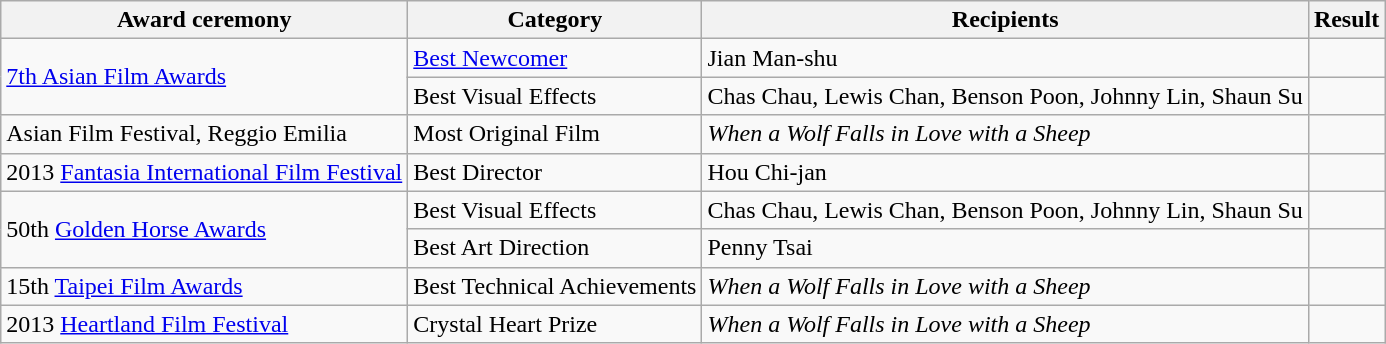<table class="wikitable sortable">
<tr>
<th>Award ceremony</th>
<th>Category</th>
<th>Recipients</th>
<th>Result</th>
</tr>
<tr>
<td rowspan="2"><a href='#'>7th Asian Film Awards</a></td>
<td><a href='#'>Best Newcomer</a></td>
<td>Jian Man-shu</td>
<td></td>
</tr>
<tr>
<td>Best Visual Effects</td>
<td>Chas Chau, Lewis Chan, Benson Poon, Johnny Lin, Shaun Su</td>
<td></td>
</tr>
<tr>
<td rowspan="1">Asian Film Festival, Reggio Emilia</td>
<td>Most Original Film</td>
<td><em>When a Wolf Falls in Love with a Sheep</em></td>
<td></td>
</tr>
<tr>
<td>2013 <a href='#'>Fantasia International Film Festival</a></td>
<td>Best Director</td>
<td>Hou Chi-jan</td>
<td></td>
</tr>
<tr>
<td rowspan="2">50th <a href='#'>Golden Horse Awards</a></td>
<td>Best Visual Effects</td>
<td>Chas Chau, Lewis Chan, Benson Poon, Johnny Lin, Shaun Su</td>
<td></td>
</tr>
<tr>
<td>Best Art Direction</td>
<td>Penny Tsai</td>
<td></td>
</tr>
<tr>
<td>15th <a href='#'>Taipei Film Awards</a></td>
<td>Best Technical Achievements</td>
<td><em>When a Wolf Falls in Love with a Sheep</em></td>
<td></td>
</tr>
<tr>
<td>2013 <a href='#'>Heartland Film Festival</a></td>
<td>Crystal Heart Prize</td>
<td><em>When a Wolf Falls in Love with a Sheep</em></td>
<td></td>
</tr>
</table>
